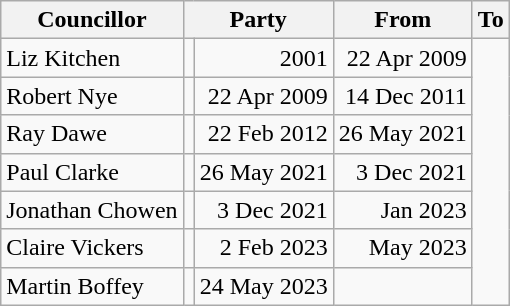<table class=wikitable>
<tr>
<th>Councillor</th>
<th colspan=2>Party</th>
<th>From</th>
<th>To</th>
</tr>
<tr>
<td>Liz Kitchen</td>
<td></td>
<td align="right">2001</td>
<td align="right">22 Apr 2009</td>
</tr>
<tr>
<td>Robert Nye</td>
<td></td>
<td align="right">22 Apr 2009</td>
<td align="right">14 Dec 2011</td>
</tr>
<tr>
<td>Ray Dawe</td>
<td></td>
<td align=right>22 Feb 2012</td>
<td align=right>26 May 2021</td>
</tr>
<tr>
<td>Paul Clarke</td>
<td></td>
<td align=right>26 May 2021</td>
<td align=right>3 Dec 2021</td>
</tr>
<tr>
<td>Jonathan Chowen</td>
<td></td>
<td align=right>3 Dec 2021</td>
<td align=right>Jan 2023</td>
</tr>
<tr>
<td>Claire Vickers</td>
<td></td>
<td align=right>2 Feb 2023</td>
<td align=right>May 2023</td>
</tr>
<tr>
<td>Martin Boffey</td>
<td></td>
<td align=right>24 May 2023</td>
<td></td>
</tr>
</table>
